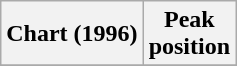<table class="wikitable sortable plainrowheaders">
<tr>
<th>Chart (1996)</th>
<th>Peak<br>position</th>
</tr>
<tr>
</tr>
</table>
